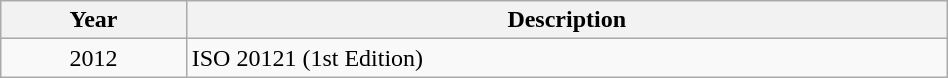<table class = "wikitable" font-size = 95%; width = 50%; background-color = transparent>
<tr>
<th>Year</th>
<th>Description</th>
</tr>
<tr>
<td align = "center">2012</td>
<td>ISO 20121 (1st Edition)</td>
</tr>
</table>
